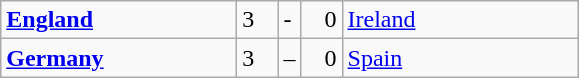<table class="wikitable">
<tr>
<td width=150> <strong><a href='#'>England</a></strong></td>
<td style="width:20px; text-align:left;">3</td>
<td>-</td>
<td style="width:20px; text-align:right;">0</td>
<td width=150> <a href='#'>Ireland</a></td>
</tr>
<tr>
<td> <strong><a href='#'>Germany</a></strong></td>
<td style="text-align:left;">3</td>
<td>–</td>
<td style="text-align:right;">0</td>
<td> <a href='#'>Spain</a></td>
</tr>
</table>
